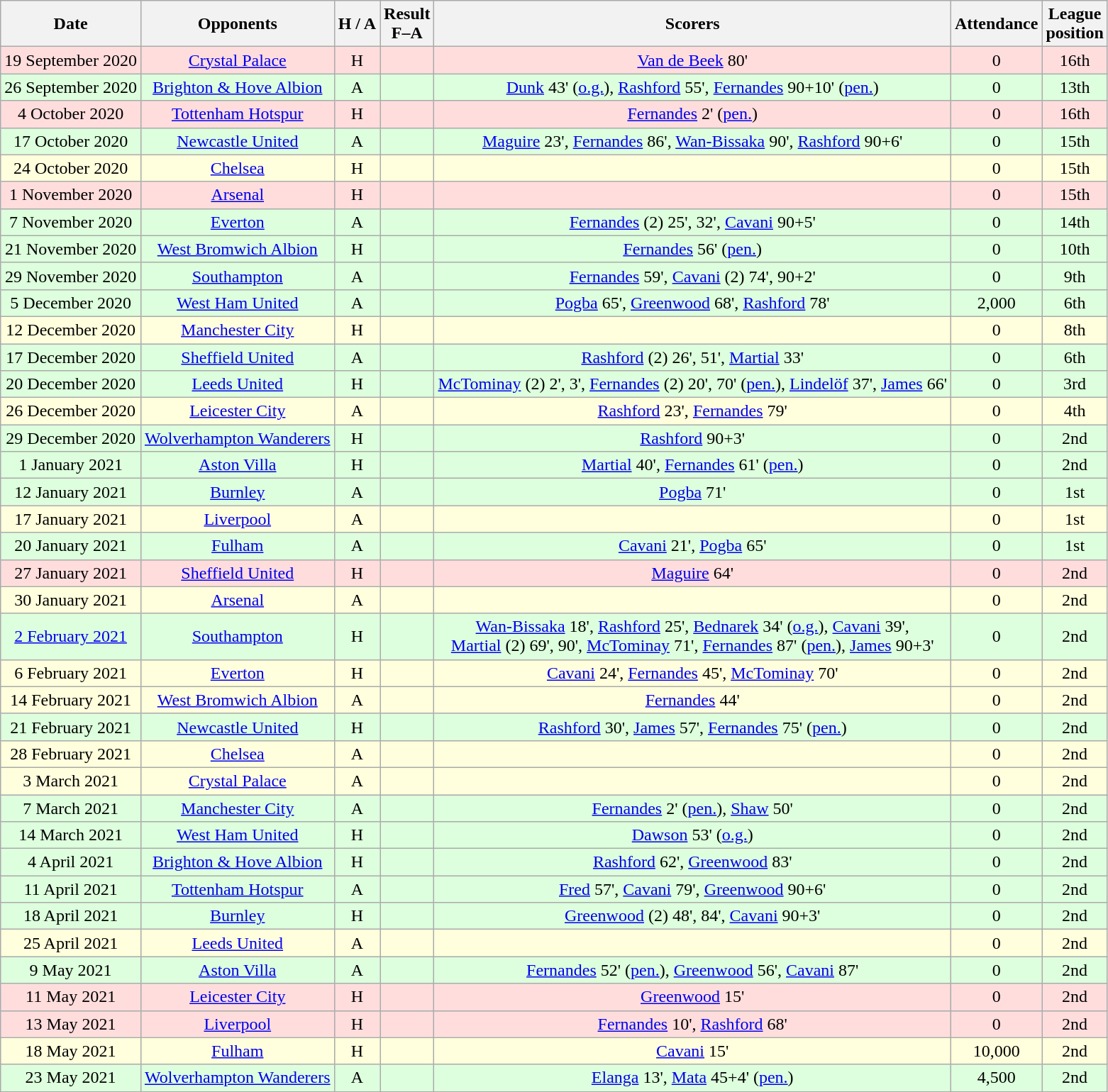<table class="wikitable" style="text-align:center">
<tr>
<th>Date</th>
<th>Opponents</th>
<th>H / A</th>
<th>Result<br>F–A</th>
<th>Scorers</th>
<th>Attendance</th>
<th>League<br>position</th>
</tr>
<tr style="background:#ffdddd">
<td>19 September 2020</td>
<td><a href='#'>Crystal Palace</a></td>
<td>H</td>
<td></td>
<td><a href='#'>Van de Beek</a> 80'</td>
<td>0</td>
<td>16th</td>
</tr>
<tr style="background:#ddffdd">
<td>26 September 2020</td>
<td><a href='#'>Brighton & Hove Albion</a></td>
<td>A</td>
<td></td>
<td><a href='#'>Dunk</a> 43' (<a href='#'>o.g.</a>), <a href='#'>Rashford</a> 55', <a href='#'>Fernandes</a> 90+10' (<a href='#'>pen.</a>)</td>
<td>0</td>
<td>13th</td>
</tr>
<tr style="background:#ffdddd">
<td>4 October 2020</td>
<td><a href='#'>Tottenham Hotspur</a></td>
<td>H</td>
<td></td>
<td><a href='#'>Fernandes</a> 2' (<a href='#'>pen.</a>)</td>
<td>0</td>
<td>16th</td>
</tr>
<tr style="background:#ddffdd">
<td>17 October 2020</td>
<td><a href='#'>Newcastle United</a></td>
<td>A</td>
<td></td>
<td><a href='#'>Maguire</a> 23', <a href='#'>Fernandes</a> 86', <a href='#'>Wan-Bissaka</a> 90', <a href='#'>Rashford</a> 90+6'</td>
<td>0</td>
<td>15th</td>
</tr>
<tr style="background:#ffffdd">
<td>24 October 2020</td>
<td><a href='#'>Chelsea</a></td>
<td>H</td>
<td></td>
<td></td>
<td>0</td>
<td>15th</td>
</tr>
<tr style="background:#ffdddd">
<td>1 November 2020</td>
<td><a href='#'>Arsenal</a></td>
<td>H</td>
<td></td>
<td></td>
<td>0</td>
<td>15th</td>
</tr>
<tr style="background:#ddffdd">
<td>7 November 2020</td>
<td><a href='#'>Everton</a></td>
<td>A</td>
<td></td>
<td><a href='#'>Fernandes</a> (2) 25', 32', <a href='#'>Cavani</a> 90+5'</td>
<td>0</td>
<td>14th</td>
</tr>
<tr style="background:#ddffdd">
<td>21 November 2020</td>
<td><a href='#'>West Bromwich Albion</a></td>
<td>H</td>
<td></td>
<td><a href='#'>Fernandes</a> 56' (<a href='#'>pen.</a>)</td>
<td>0</td>
<td>10th</td>
</tr>
<tr style="background:#ddffdd">
<td>29 November 2020</td>
<td><a href='#'>Southampton</a></td>
<td>A</td>
<td></td>
<td><a href='#'>Fernandes</a> 59', <a href='#'>Cavani</a> (2) 74', 90+2'</td>
<td>0</td>
<td>9th</td>
</tr>
<tr style="background:#ddffdd">
<td>5 December 2020</td>
<td><a href='#'>West Ham United</a></td>
<td>A</td>
<td></td>
<td><a href='#'>Pogba</a> 65', <a href='#'>Greenwood</a> 68', <a href='#'>Rashford</a> 78'</td>
<td>2,000</td>
<td>6th</td>
</tr>
<tr style="background:#ffffdd">
<td>12 December 2020</td>
<td><a href='#'>Manchester City</a></td>
<td>H</td>
<td></td>
<td></td>
<td>0</td>
<td>8th</td>
</tr>
<tr style="background:#ddffdd">
<td>17 December 2020</td>
<td><a href='#'>Sheffield United</a></td>
<td>A</td>
<td></td>
<td><a href='#'>Rashford</a> (2) 26', 51', <a href='#'>Martial</a> 33'</td>
<td>0</td>
<td>6th</td>
</tr>
<tr style="background:#ddffdd">
<td>20 December 2020</td>
<td><a href='#'>Leeds United</a></td>
<td>H</td>
<td></td>
<td><a href='#'>McTominay</a> (2) 2', 3', <a href='#'>Fernandes</a> (2) 20', 70' (<a href='#'>pen.</a>), <a href='#'>Lindelöf</a> 37', <a href='#'>James</a> 66'</td>
<td>0</td>
<td>3rd</td>
</tr>
<tr style="background:#ffffdd">
<td>26 December 2020</td>
<td><a href='#'>Leicester City</a></td>
<td>A</td>
<td></td>
<td><a href='#'>Rashford</a> 23', <a href='#'>Fernandes</a> 79'</td>
<td>0</td>
<td>4th</td>
</tr>
<tr style="background:#ddffdd">
<td>29 December 2020</td>
<td><a href='#'>Wolverhampton Wanderers</a></td>
<td>H</td>
<td></td>
<td><a href='#'>Rashford</a> 90+3'</td>
<td>0</td>
<td>2nd</td>
</tr>
<tr style="background:#ddffdd">
<td>1 January 2021</td>
<td><a href='#'>Aston Villa</a></td>
<td>H</td>
<td></td>
<td><a href='#'>Martial</a> 40', <a href='#'>Fernandes</a> 61' (<a href='#'>pen.</a>)</td>
<td>0</td>
<td>2nd</td>
</tr>
<tr style="background:#ddffdd">
<td>12 January 2021</td>
<td><a href='#'>Burnley</a></td>
<td>A</td>
<td></td>
<td><a href='#'>Pogba</a> 71'</td>
<td>0</td>
<td>1st</td>
</tr>
<tr style="background:#ffffdd">
<td>17 January 2021</td>
<td><a href='#'>Liverpool</a></td>
<td>A</td>
<td></td>
<td></td>
<td>0</td>
<td>1st</td>
</tr>
<tr style="background:#ddffdd">
<td>20 January 2021</td>
<td><a href='#'>Fulham</a></td>
<td>A</td>
<td></td>
<td><a href='#'>Cavani</a> 21', <a href='#'>Pogba</a> 65'</td>
<td>0</td>
<td>1st</td>
</tr>
<tr style="background:#ffdddd">
<td>27 January 2021</td>
<td><a href='#'>Sheffield United</a></td>
<td>H</td>
<td></td>
<td><a href='#'>Maguire</a> 64'</td>
<td>0</td>
<td>2nd</td>
</tr>
<tr style="background:#ffffdd">
<td>30 January 2021</td>
<td><a href='#'>Arsenal</a></td>
<td>A</td>
<td></td>
<td></td>
<td>0</td>
<td>2nd</td>
</tr>
<tr style="background:#ddffdd">
<td><a href='#'>2 February 2021</a></td>
<td><a href='#'>Southampton</a></td>
<td>H</td>
<td></td>
<td><a href='#'>Wan-Bissaka</a> 18', <a href='#'>Rashford</a> 25', <a href='#'>Bednarek</a> 34' (<a href='#'>o.g.</a>), <a href='#'>Cavani</a> 39',<br><a href='#'>Martial</a> (2) 69', 90', <a href='#'>McTominay</a> 71', <a href='#'>Fernandes</a> 87' (<a href='#'>pen.</a>), <a href='#'>James</a> 90+3'</td>
<td>0</td>
<td>2nd</td>
</tr>
<tr style="background:#ffffdd">
<td>6 February 2021</td>
<td><a href='#'>Everton</a></td>
<td>H</td>
<td></td>
<td><a href='#'>Cavani</a> 24', <a href='#'>Fernandes</a> 45', <a href='#'>McTominay</a> 70'</td>
<td>0</td>
<td>2nd</td>
</tr>
<tr style="background:#ffffdd">
<td>14 February 2021</td>
<td><a href='#'>West Bromwich Albion</a></td>
<td>A</td>
<td></td>
<td><a href='#'>Fernandes</a> 44'</td>
<td>0</td>
<td>2nd</td>
</tr>
<tr style="background:#ddffdd">
<td>21 February 2021</td>
<td><a href='#'>Newcastle United</a></td>
<td>H</td>
<td></td>
<td><a href='#'>Rashford</a> 30', <a href='#'>James</a> 57', <a href='#'>Fernandes</a> 75' (<a href='#'>pen.</a>)</td>
<td>0</td>
<td>2nd</td>
</tr>
<tr style="background:#ffffdd">
<td>28 February 2021</td>
<td><a href='#'>Chelsea</a></td>
<td>A</td>
<td></td>
<td></td>
<td>0</td>
<td>2nd</td>
</tr>
<tr style="background:#ffffdd">
<td>3 March 2021</td>
<td><a href='#'>Crystal Palace</a></td>
<td>A</td>
<td></td>
<td></td>
<td>0</td>
<td>2nd</td>
</tr>
<tr style="background:#ddffdd">
<td>7 March 2021</td>
<td><a href='#'>Manchester City</a></td>
<td>A</td>
<td></td>
<td><a href='#'>Fernandes</a> 2' (<a href='#'>pen.</a>), <a href='#'>Shaw</a> 50'</td>
<td>0</td>
<td>2nd</td>
</tr>
<tr style="background:#ddffdd">
<td>14 March 2021</td>
<td><a href='#'>West Ham United</a></td>
<td>H</td>
<td></td>
<td><a href='#'>Dawson</a> 53' (<a href='#'>o.g.</a>)</td>
<td>0</td>
<td>2nd</td>
</tr>
<tr style="background:#ddffdd">
<td>4 April 2021</td>
<td><a href='#'>Brighton & Hove Albion</a></td>
<td>H</td>
<td></td>
<td><a href='#'>Rashford</a> 62', <a href='#'>Greenwood</a> 83'</td>
<td>0</td>
<td>2nd</td>
</tr>
<tr style="background:#ddffdd">
<td>11 April 2021</td>
<td><a href='#'>Tottenham Hotspur</a></td>
<td>A</td>
<td></td>
<td><a href='#'>Fred</a> 57', <a href='#'>Cavani</a> 79', <a href='#'>Greenwood</a> 90+6'</td>
<td>0</td>
<td>2nd</td>
</tr>
<tr style="background:#ddffdd">
<td>18 April 2021</td>
<td><a href='#'>Burnley</a></td>
<td>H</td>
<td></td>
<td><a href='#'>Greenwood</a> (2) 48', 84', <a href='#'>Cavani</a> 90+3'</td>
<td>0</td>
<td>2nd</td>
</tr>
<tr style="background:#ffffdd">
<td>25 April 2021</td>
<td><a href='#'>Leeds United</a></td>
<td>A</td>
<td></td>
<td></td>
<td>0</td>
<td>2nd</td>
</tr>
<tr style="background:#ddffdd">
<td>9 May 2021</td>
<td><a href='#'>Aston Villa</a></td>
<td>A</td>
<td></td>
<td><a href='#'>Fernandes</a> 52' (<a href='#'>pen.</a>), <a href='#'>Greenwood</a> 56', <a href='#'>Cavani</a> 87'</td>
<td>0</td>
<td>2nd</td>
</tr>
<tr style="background:#ffdddd">
<td>11 May 2021</td>
<td><a href='#'>Leicester City</a></td>
<td>H</td>
<td></td>
<td><a href='#'>Greenwood</a> 15'</td>
<td>0</td>
<td>2nd</td>
</tr>
<tr style="background:#ffdddd">
<td>13 May 2021</td>
<td><a href='#'>Liverpool</a></td>
<td>H</td>
<td></td>
<td><a href='#'>Fernandes</a> 10', <a href='#'>Rashford</a> 68'</td>
<td>0</td>
<td>2nd</td>
</tr>
<tr style="background:#ffffdd">
<td>18 May 2021</td>
<td><a href='#'>Fulham</a></td>
<td>H</td>
<td></td>
<td><a href='#'>Cavani</a> 15'</td>
<td>10,000</td>
<td>2nd</td>
</tr>
<tr style="background:#ddffdd">
<td>23 May 2021</td>
<td><a href='#'>Wolverhampton Wanderers</a></td>
<td>A</td>
<td></td>
<td><a href='#'>Elanga</a> 13', <a href='#'>Mata</a> 45+4' (<a href='#'>pen.</a>)</td>
<td>4,500</td>
<td>2nd</td>
</tr>
</table>
